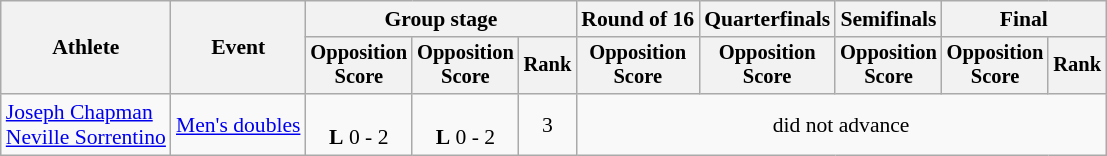<table class=wikitable style="font-size:90%">
<tr>
<th rowspan=2>Athlete</th>
<th rowspan=2>Event</th>
<th colspan=3>Group stage</th>
<th>Round of 16</th>
<th>Quarterfinals</th>
<th>Semifinals</th>
<th colspan=2>Final</th>
</tr>
<tr style="font-size:95%">
<th>Opposition<br>Score</th>
<th>Opposition<br>Score</th>
<th>Rank</th>
<th>Opposition<br>Score</th>
<th>Opposition<br>Score</th>
<th>Opposition<br>Score</th>
<th>Opposition<br>Score</th>
<th>Rank</th>
</tr>
<tr align=center>
<td align=left><a href='#'>Joseph Chapman</a><br><a href='#'>Neville Sorrentino</a></td>
<td align=left><a href='#'>Men's doubles</a></td>
<td><br><strong>L</strong> 0 - 2</td>
<td><br><strong>L</strong> 0 - 2</td>
<td>3</td>
<td colspan=5>did not advance</td>
</tr>
</table>
